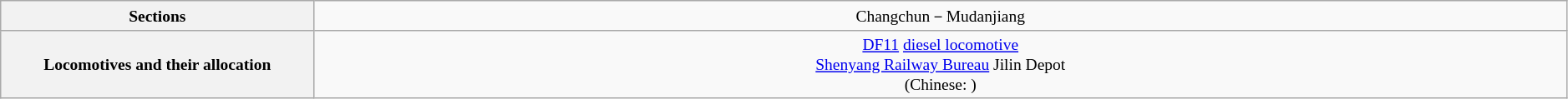<table class="wikitable" style="text-align: center; font-size: small;">
<tr>
<th>Sections</th>
<td>Changchun－Mudanjiang</td>
</tr>
<tr>
<th style="width: 10%;">Locomotives and their allocation</th>
<td style="width: 40%;"><a href='#'>DF11</a> <a href='#'>diesel locomotive</a><br><a href='#'>Shenyang Railway Bureau</a> Jilin Depot<br>(Chinese: )</td>
</tr>
</table>
